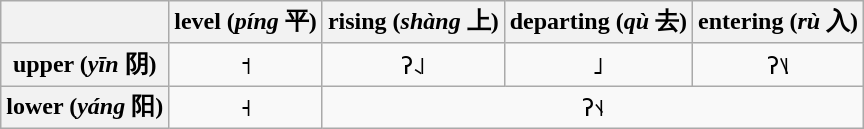<table class="wikitable IPA" style="text-align: center;">
<tr>
<th></th>
<th>level (<em>píng</em> 平)</th>
<th>rising (<em>shàng</em> 上)</th>
<th>departing (<em>qù</em> 去)</th>
<th>entering (<em>rù</em> 入)</th>
</tr>
<tr>
<th>upper (<em>yīn</em> 阴)</th>
<td>˦</td>
<td>ʔ˨˩</td>
<td>˩</td>
<td>ʔ˥˩</td>
</tr>
<tr>
<th>lower (<em>yáng</em> 阳)</th>
<td>˧</td>
<td colspan=3>ʔ˦˨</td>
</tr>
</table>
